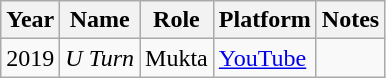<table class="wikitable">
<tr>
<th>Year</th>
<th>Name</th>
<th>Role</th>
<th>Platform</th>
<th>Notes</th>
</tr>
<tr>
<td>2019</td>
<td><em>U Turn</em></td>
<td>Mukta</td>
<td><a href='#'>YouTube</a></td>
<td></td>
</tr>
</table>
